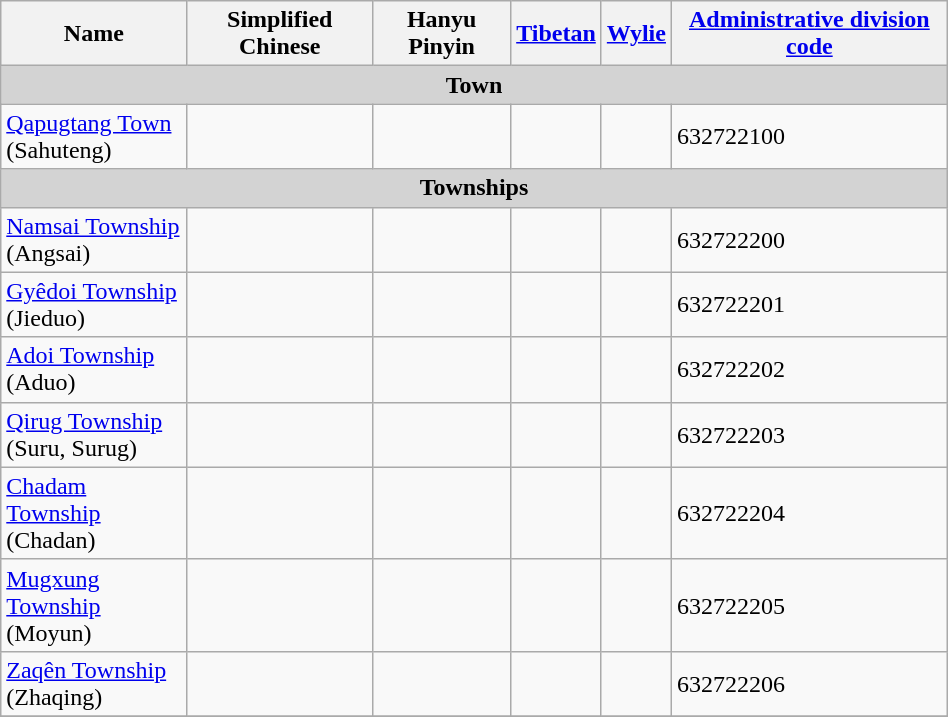<table class="wikitable" align="center" style="width:50%; border="1">
<tr>
<th>Name</th>
<th>Simplified Chinese</th>
<th>Hanyu Pinyin</th>
<th><a href='#'>Tibetan</a></th>
<th><a href='#'>Wylie</a></th>
<th><a href='#'>Administrative division code</a></th>
</tr>
<tr>
<td colspan="7"  style="text-align:center; background:#d3d3d3;"><strong>Town</strong></td>
</tr>
<tr --------->
<td><a href='#'>Qapugtang Town</a><br>(Sahuteng)</td>
<td></td>
<td></td>
<td></td>
<td></td>
<td>632722100</td>
</tr>
<tr>
<td colspan="7"  style="text-align:center; background:#d3d3d3;"><strong>Townships</strong></td>
</tr>
<tr --------->
<td><a href='#'>Namsai Township</a><br>(Angsai)</td>
<td></td>
<td></td>
<td></td>
<td></td>
<td>632722200</td>
</tr>
<tr>
<td><a href='#'>Gyêdoi Township</a><br>(Jieduo)</td>
<td></td>
<td></td>
<td></td>
<td></td>
<td>632722201</td>
</tr>
<tr>
<td><a href='#'>Adoi Township</a><br>(Aduo)</td>
<td></td>
<td></td>
<td></td>
<td></td>
<td>632722202</td>
</tr>
<tr>
<td><a href='#'>Qirug Township</a><br>(Suru, Surug)</td>
<td></td>
<td></td>
<td></td>
<td></td>
<td>632722203</td>
</tr>
<tr>
<td><a href='#'>Chadam Township</a><br>(Chadan)</td>
<td></td>
<td></td>
<td></td>
<td></td>
<td>632722204</td>
</tr>
<tr>
<td><a href='#'>Mugxung Township</a><br>(Moyun)</td>
<td></td>
<td></td>
<td></td>
<td></td>
<td>632722205</td>
</tr>
<tr>
<td><a href='#'>Zaqên Township</a><br>(Zhaqing)</td>
<td></td>
<td></td>
<td></td>
<td></td>
<td>632722206</td>
</tr>
<tr>
</tr>
</table>
